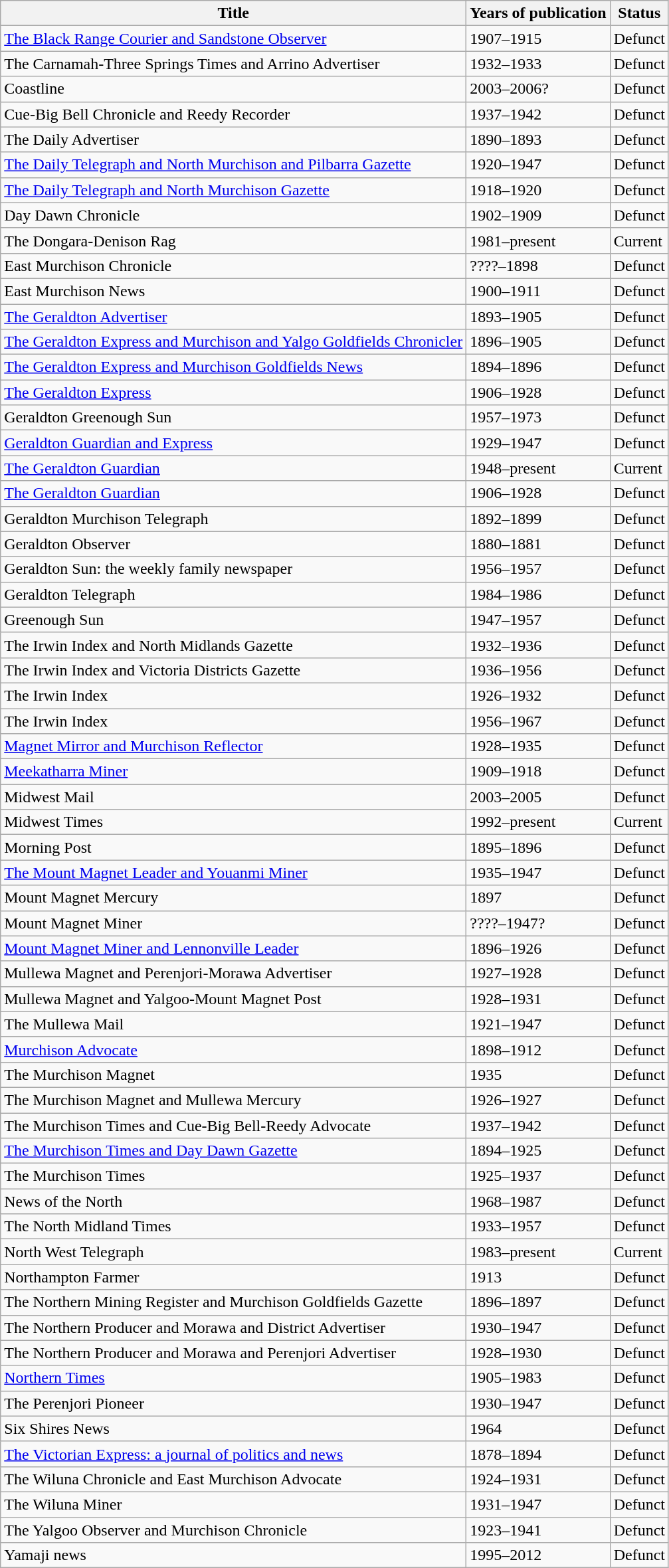<table class="wikitable sortable">
<tr>
<th>Title</th>
<th>Years of publication</th>
<th>Status</th>
</tr>
<tr>
<td><a href='#'>The Black Range Courier and Sandstone Observer</a></td>
<td>1907–1915</td>
<td>Defunct</td>
</tr>
<tr>
<td>The Carnamah-Three Springs Times and Arrino Advertiser</td>
<td>1932–1933</td>
<td>Defunct</td>
</tr>
<tr>
<td>Coastline</td>
<td>2003–2006?</td>
<td>Defunct</td>
</tr>
<tr>
<td>Cue-Big Bell Chronicle and Reedy Recorder</td>
<td>1937–1942</td>
<td>Defunct</td>
</tr>
<tr>
<td>The Daily Advertiser</td>
<td>1890–1893</td>
<td>Defunct</td>
</tr>
<tr>
<td><a href='#'>The Daily Telegraph and North Murchison and Pilbarra Gazette</a></td>
<td>1920–1947</td>
<td>Defunct</td>
</tr>
<tr>
<td><a href='#'>The Daily Telegraph and North Murchison Gazette</a></td>
<td>1918–1920</td>
<td>Defunct</td>
</tr>
<tr>
<td>Day Dawn Chronicle</td>
<td>1902–1909</td>
<td>Defunct</td>
</tr>
<tr>
<td>The Dongara-Denison Rag</td>
<td>1981–present</td>
<td>Current</td>
</tr>
<tr>
<td>East Murchison Chronicle</td>
<td>????–1898</td>
<td>Defunct</td>
</tr>
<tr>
<td>East Murchison News</td>
<td>1900–1911</td>
<td>Defunct</td>
</tr>
<tr>
<td><a href='#'>The Geraldton Advertiser</a></td>
<td>1893–1905</td>
<td>Defunct</td>
</tr>
<tr>
<td><a href='#'>The Geraldton Express and Murchison and Yalgo Goldfields Chronicler</a></td>
<td>1896–1905</td>
<td>Defunct</td>
</tr>
<tr>
<td><a href='#'>The Geraldton Express and Murchison Goldfields News</a></td>
<td>1894–1896</td>
<td>Defunct</td>
</tr>
<tr>
<td><a href='#'>The Geraldton Express</a></td>
<td>1906–1928</td>
<td>Defunct</td>
</tr>
<tr>
<td>Geraldton Greenough Sun</td>
<td>1957–1973</td>
<td>Defunct</td>
</tr>
<tr>
<td><a href='#'>Geraldton Guardian and Express</a></td>
<td>1929–1947</td>
<td>Defunct</td>
</tr>
<tr>
<td><a href='#'>The Geraldton Guardian</a></td>
<td>1948–present</td>
<td>Current</td>
</tr>
<tr>
<td><a href='#'>The Geraldton Guardian</a></td>
<td>1906–1928</td>
<td>Defunct</td>
</tr>
<tr>
<td>Geraldton Murchison Telegraph</td>
<td>1892–1899</td>
<td>Defunct</td>
</tr>
<tr>
<td>Geraldton Observer</td>
<td>1880–1881</td>
<td>Defunct</td>
</tr>
<tr>
<td>Geraldton Sun: the weekly family newspaper</td>
<td>1956–1957</td>
<td>Defunct</td>
</tr>
<tr>
<td>Geraldton Telegraph</td>
<td>1984–1986</td>
<td>Defunct</td>
</tr>
<tr>
<td>Greenough Sun</td>
<td>1947–1957</td>
<td>Defunct</td>
</tr>
<tr>
<td>The Irwin Index and North Midlands Gazette</td>
<td>1932–1936</td>
<td>Defunct</td>
</tr>
<tr>
<td>The Irwin Index and Victoria Districts Gazette</td>
<td>1936–1956</td>
<td>Defunct</td>
</tr>
<tr>
<td>The Irwin Index</td>
<td>1926–1932</td>
<td>Defunct</td>
</tr>
<tr>
<td>The Irwin Index</td>
<td>1956–1967</td>
<td>Defunct</td>
</tr>
<tr>
<td><a href='#'>Magnet Mirror and Murchison Reflector</a></td>
<td>1928–1935</td>
<td>Defunct</td>
</tr>
<tr>
<td><a href='#'>Meekatharra Miner</a></td>
<td>1909–1918</td>
<td>Defunct</td>
</tr>
<tr>
<td>Midwest Mail</td>
<td>2003–2005</td>
<td>Defunct</td>
</tr>
<tr>
<td>Midwest Times</td>
<td>1992–present</td>
<td>Current</td>
</tr>
<tr>
<td>Morning Post</td>
<td>1895–1896</td>
<td>Defunct</td>
</tr>
<tr>
<td><a href='#'>The Mount Magnet Leader and Youanmi Miner</a></td>
<td>1935–1947</td>
<td>Defunct</td>
</tr>
<tr>
<td>Mount Magnet Mercury</td>
<td>1897</td>
<td>Defunct</td>
</tr>
<tr>
<td>Mount Magnet Miner</td>
<td>????–1947?</td>
<td>Defunct</td>
</tr>
<tr>
<td><a href='#'>Mount Magnet Miner and Lennonville Leader</a></td>
<td>1896–1926</td>
<td>Defunct</td>
</tr>
<tr>
<td>Mullewa Magnet and Perenjori-Morawa Advertiser</td>
<td>1927–1928</td>
<td>Defunct</td>
</tr>
<tr>
<td>Mullewa Magnet and Yalgoo-Mount Magnet Post</td>
<td>1928–1931</td>
<td>Defunct</td>
</tr>
<tr>
<td>The Mullewa Mail</td>
<td>1921–1947</td>
<td>Defunct</td>
</tr>
<tr>
<td><a href='#'>Murchison Advocate</a></td>
<td>1898–1912</td>
<td>Defunct</td>
</tr>
<tr>
<td>The Murchison Magnet</td>
<td>1935</td>
<td>Defunct</td>
</tr>
<tr>
<td>The Murchison Magnet and Mullewa Mercury</td>
<td>1926–1927</td>
<td>Defunct</td>
</tr>
<tr>
<td>The Murchison Times and Cue-Big Bell-Reedy Advocate</td>
<td>1937–1942</td>
<td>Defunct</td>
</tr>
<tr>
<td><a href='#'>The Murchison Times and Day Dawn Gazette</a></td>
<td>1894–1925</td>
<td>Defunct</td>
</tr>
<tr>
<td>The Murchison Times</td>
<td>1925–1937</td>
<td>Defunct</td>
</tr>
<tr>
<td>News of the North</td>
<td>1968–1987</td>
<td>Defunct</td>
</tr>
<tr>
<td>The North Midland Times</td>
<td>1933–1957</td>
<td>Defunct</td>
</tr>
<tr>
<td>North West Telegraph</td>
<td>1983–present</td>
<td>Current</td>
</tr>
<tr>
<td>Northampton Farmer</td>
<td>1913</td>
<td>Defunct</td>
</tr>
<tr>
<td>The Northern Mining Register and Murchison Goldfields Gazette</td>
<td>1896–1897</td>
<td>Defunct</td>
</tr>
<tr>
<td>The Northern Producer and Morawa and District Advertiser</td>
<td>1930–1947</td>
<td>Defunct</td>
</tr>
<tr>
<td>The Northern Producer and Morawa and Perenjori Advertiser</td>
<td>1928–1930</td>
<td>Defunct</td>
</tr>
<tr>
<td><a href='#'>Northern Times</a></td>
<td>1905–1983</td>
<td>Defunct</td>
</tr>
<tr>
<td>The Perenjori Pioneer</td>
<td>1930–1947</td>
<td>Defunct</td>
</tr>
<tr>
<td>Six Shires News</td>
<td>1964</td>
<td>Defunct</td>
</tr>
<tr>
<td><a href='#'>The Victorian Express: a journal of politics and news</a></td>
<td>1878–1894</td>
<td>Defunct</td>
</tr>
<tr>
<td>The Wiluna Chronicle and East Murchison Advocate</td>
<td>1924–1931</td>
<td>Defunct</td>
</tr>
<tr>
<td>The Wiluna Miner</td>
<td>1931–1947</td>
<td>Defunct</td>
</tr>
<tr>
<td>The Yalgoo Observer and Murchison Chronicle</td>
<td>1923–1941</td>
<td>Defunct</td>
</tr>
<tr>
<td>Yamaji news</td>
<td>1995–2012</td>
<td>Defunct</td>
</tr>
</table>
